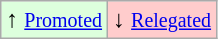<table class="wikitable" align="center">
<tr>
<td style="background:#ddffdd">↑ <small><a href='#'>Promoted</a></small></td>
<td style="background:#ffcccc">↓ <small><a href='#'>Relegated</a></small></td>
</tr>
</table>
